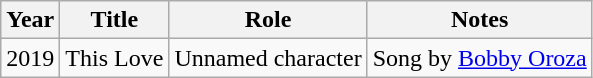<table class="wikitable sortable">
<tr>
<th>Year</th>
<th>Title</th>
<th>Role</th>
<th>Notes</th>
</tr>
<tr>
<td>2019</td>
<td>This Love</td>
<td>Unnamed character</td>
<td>Song by <a href='#'>Bobby Oroza</a></td>
</tr>
</table>
